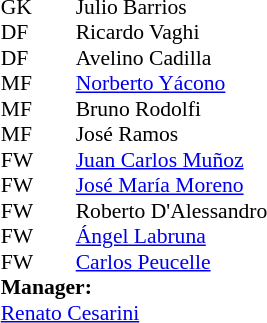<table style="font-size:90%; margin:0.2em auto;" cellspacing="0" cellpadding="0">
<tr>
<th width="25"></th>
<th width="25"></th>
</tr>
<tr>
<td>GK</td>
<td></td>
<td> Julio Barrios</td>
</tr>
<tr>
<td>DF</td>
<td></td>
<td> Ricardo Vaghi</td>
</tr>
<tr>
<td>DF</td>
<td></td>
<td> Avelino Cadilla</td>
</tr>
<tr>
<td>MF</td>
<td></td>
<td> <a href='#'>Norberto Yácono</a></td>
</tr>
<tr>
<td>MF</td>
<td></td>
<td> Bruno Rodolfi</td>
</tr>
<tr>
<td>MF</td>
<td></td>
<td> José Ramos</td>
</tr>
<tr>
<td>FW</td>
<td></td>
<td> <a href='#'>Juan Carlos Muñoz</a></td>
</tr>
<tr>
<td>FW</td>
<td></td>
<td> <a href='#'>José María Moreno</a></td>
</tr>
<tr>
<td>FW</td>
<td></td>
<td> Roberto D'Alessandro</td>
</tr>
<tr>
<td>FW</td>
<td></td>
<td> <a href='#'>Ángel Labruna</a></td>
</tr>
<tr>
<td>FW</td>
<td></td>
<td> <a href='#'>Carlos Peucelle</a></td>
</tr>
<tr>
<td colspan=4><strong>Manager:</strong></td>
</tr>
<tr>
<td colspan="4"> <a href='#'>Renato Cesarini</a></td>
</tr>
</table>
